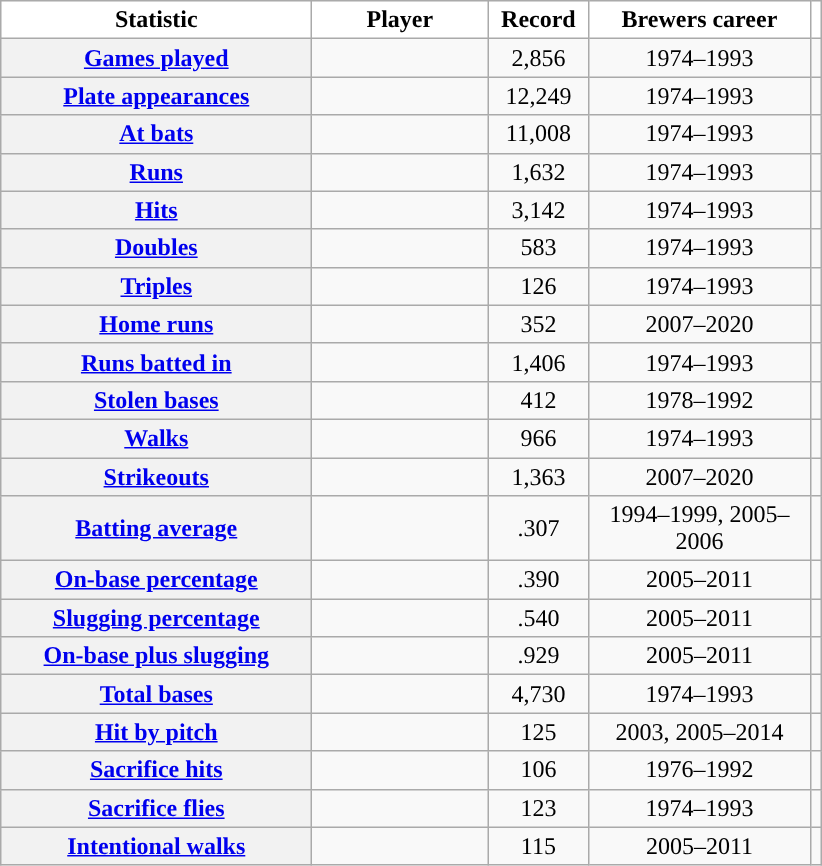<table class="sortable wikitable plainrowheaders" style="text-align:center">
<tr>
<th width="200px" scope="col" style="background-color:#ffffff; border-top:#">Statistic</th>
<th width="110px" scope="col" style="background-color:#ffffff; border-top:#">Player</th>
<th width="60px" class="unsortable" scope="col" style="background-color:#ffffff; border-top:#">Record</th>
<th width="140px" scope="col" style="background-color:#ffffff; border-top:#">Brewers career</th>
<th class="unsortable" scope="col" style="background-color:#ffffff; border-top:#"></th>
</tr>
<tr>
<th scope="row" style="text-align:center"><a href='#'>Games played</a></th>
<td></td>
<td>2,856</td>
<td>1974–1993</td>
<td></td>
</tr>
<tr>
<th scope="row" style="text-align:center"><a href='#'>Plate appearances</a></th>
<td></td>
<td>12,249</td>
<td>1974–1993</td>
<td></td>
</tr>
<tr>
<th scope="row" style="text-align:center"><a href='#'>At bats</a></th>
<td></td>
<td>11,008</td>
<td>1974–1993</td>
<td></td>
</tr>
<tr>
<th scope="row" style="text-align:center"><a href='#'>Runs</a></th>
<td></td>
<td>1,632</td>
<td>1974–1993</td>
<td></td>
</tr>
<tr>
<th scope="row" style="text-align:center"><a href='#'>Hits</a></th>
<td></td>
<td>3,142</td>
<td>1974–1993</td>
<td></td>
</tr>
<tr>
<th scope="row" style="text-align:center"><a href='#'>Doubles</a></th>
<td></td>
<td>583</td>
<td>1974–1993</td>
<td></td>
</tr>
<tr>
<th scope="row" style="text-align:center"><a href='#'>Triples</a></th>
<td></td>
<td>126</td>
<td>1974–1993</td>
<td></td>
</tr>
<tr>
<th scope="row" style="text-align:center"><a href='#'>Home runs</a></th>
<td></td>
<td>352</td>
<td>2007–2020</td>
<td></td>
</tr>
<tr>
<th scope="row" style="text-align:center"><a href='#'>Runs batted in</a></th>
<td></td>
<td>1,406</td>
<td>1974–1993</td>
<td></td>
</tr>
<tr>
<th scope="row" style="text-align:center"><a href='#'>Stolen bases</a></th>
<td></td>
<td>412</td>
<td>1978–1992</td>
<td></td>
</tr>
<tr>
<th scope="row" style="text-align:center"><a href='#'>Walks</a></th>
<td></td>
<td>966</td>
<td>1974–1993</td>
<td></td>
</tr>
<tr>
<th scope="row" style="text-align:center"><a href='#'>Strikeouts</a></th>
<td></td>
<td>1,363</td>
<td>2007–2020</td>
<td></td>
</tr>
<tr>
<th scope="row" style="text-align:center"><a href='#'>Batting average</a></th>
<td></td>
<td>.307</td>
<td>1994–1999, 2005–2006</td>
<td></td>
</tr>
<tr>
<th scope="row" style="text-align:center"><a href='#'>On-base percentage</a></th>
<td></td>
<td>.390</td>
<td>2005–2011</td>
<td></td>
</tr>
<tr>
<th scope="row" style="text-align:center"><a href='#'>Slugging percentage</a></th>
<td></td>
<td>.540</td>
<td>2005–2011</td>
<td></td>
</tr>
<tr>
<th scope="row" style="text-align:center"><a href='#'>On-base plus slugging</a></th>
<td></td>
<td>.929</td>
<td>2005–2011</td>
<td></td>
</tr>
<tr>
<th scope="row" style="text-align:center"><a href='#'>Total bases</a></th>
<td></td>
<td>4,730</td>
<td>1974–1993</td>
<td></td>
</tr>
<tr>
<th scope="row" style="text-align:center"><a href='#'>Hit by pitch</a></th>
<td></td>
<td>125</td>
<td>2003, 2005–2014</td>
<td></td>
</tr>
<tr>
<th scope="row" style="text-align:center"><a href='#'>Sacrifice hits</a></th>
<td></td>
<td>106</td>
<td>1976–1992</td>
<td></td>
</tr>
<tr>
<th scope="row" style="text-align:center"><a href='#'>Sacrifice flies</a></th>
<td></td>
<td>123</td>
<td>1974–1993</td>
<td></td>
</tr>
<tr>
<th scope="row" style="text-align:center"><a href='#'>Intentional walks</a></th>
<td></td>
<td>115</td>
<td>2005–2011</td>
<td></td>
</tr>
</table>
